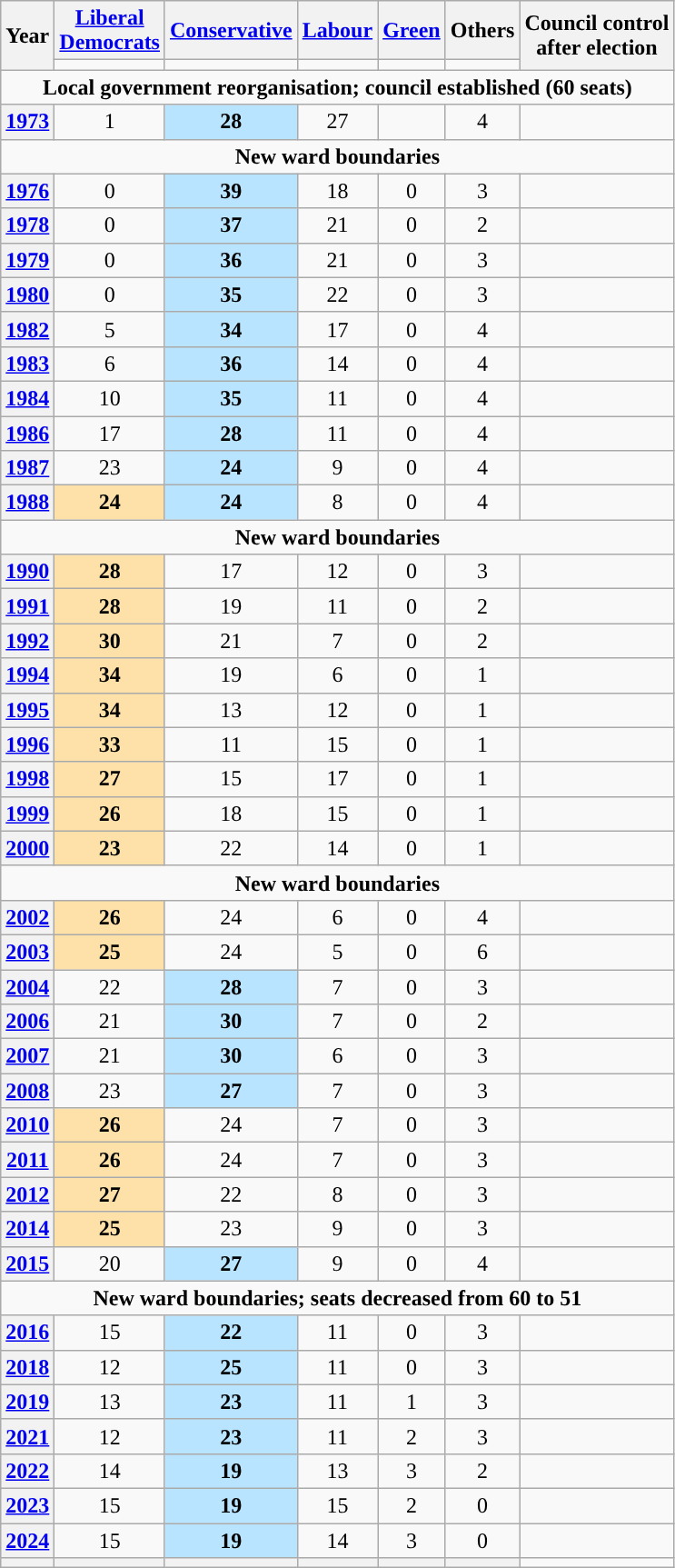<table class="wikitable plainrowheaders" style="text-align:center">
<tr>
<th scope="col" rowspan="2">Year</th>
<th scope="col" style="width:1px"><a href='#'>Liberal Democrats</a></th>
<th scope="col"><a href='#'>Conservative</a></th>
<th scope="col"><a href='#'>Labour</a></th>
<th scope="col"><a href='#'>Green</a></th>
<th scope="col">Others</th>
<th scope="col" rowspan="2" colspan="2">Council control<br>after election</th>
</tr>
<tr>
<td style="background:"></td>
<td style="background:"></td>
<td style="background:"></td>
<td style="background:"></td>
<td style="background:"></td>
</tr>
<tr>
<td colspan="9"><strong>Local government reorganisation; council established (60 seats)</strong></td>
</tr>
<tr>
<th scope="row"><a href='#'>1973</a></th>
<td>1</td>
<td style="background:#B9E4FF;"><strong>28</strong></td>
<td>27</td>
<td></td>
<td>4</td>
<td></td>
</tr>
<tr>
<td colspan="9"><strong>New ward boundaries</strong></td>
</tr>
<tr>
<th scope="row"><a href='#'>1976</a></th>
<td>0</td>
<td style="background:#B9E4FF;"><strong>39</strong></td>
<td>18</td>
<td>0</td>
<td>3</td>
<td></td>
</tr>
<tr>
<th scope="row"><a href='#'>1978</a></th>
<td>0</td>
<td style="background:#B9E4FF;"><strong>37</strong></td>
<td>21</td>
<td>0</td>
<td>2</td>
<td></td>
</tr>
<tr>
<th scope="row"><a href='#'>1979</a></th>
<td>0</td>
<td style="background:#B9E4FF;"><strong>36</strong></td>
<td>21</td>
<td>0</td>
<td>3</td>
<td></td>
</tr>
<tr>
<th scope="row"><a href='#'>1980</a></th>
<td>0</td>
<td style="background:#B9E4FF;"><strong>35</strong></td>
<td>22</td>
<td>0</td>
<td>3</td>
<td></td>
</tr>
<tr>
<th scope="row"><a href='#'>1982</a></th>
<td>5</td>
<td style="background:#B9E4FF;"><strong>34</strong></td>
<td>17</td>
<td>0</td>
<td>4</td>
<td></td>
</tr>
<tr>
<th scope="row"><a href='#'>1983</a></th>
<td>6</td>
<td style="background:#B9E4FF;"><strong>36</strong></td>
<td>14</td>
<td>0</td>
<td>4</td>
<td></td>
</tr>
<tr>
<th scope="row"><a href='#'>1984</a></th>
<td>10</td>
<td style="background:#B9E4FF;"><strong>35</strong></td>
<td>11</td>
<td>0</td>
<td>4</td>
<td></td>
</tr>
<tr>
<th scope="row"><a href='#'>1986</a></th>
<td>17</td>
<td style="background:#B9E4FF;"><strong>28</strong></td>
<td>11</td>
<td>0</td>
<td>4</td>
<td></td>
</tr>
<tr>
<th scope="row"><a href='#'>1987</a></th>
<td>23</td>
<td style="background:#B9E4FF;"><strong>24</strong></td>
<td>9</td>
<td>0</td>
<td>4</td>
<td></td>
</tr>
<tr>
<th scope="row"><a href='#'>1988</a></th>
<td style="background:#FEE1A8"><strong>24</strong></td>
<td style="background:#B9E4FF;"><strong>24</strong></td>
<td>8</td>
<td>0</td>
<td>4</td>
<td></td>
</tr>
<tr>
<td colspan="9"><strong>New ward boundaries</strong></td>
</tr>
<tr>
<th scope="row"><a href='#'>1990</a></th>
<td style="background:#FEE1A8"><strong>28</strong></td>
<td>17</td>
<td>12</td>
<td>0</td>
<td>3</td>
<td></td>
</tr>
<tr>
<th scope="row"><a href='#'>1991</a></th>
<td style="background:#FEE1A8"><strong>28</strong></td>
<td>19</td>
<td>11</td>
<td>0</td>
<td>2</td>
<td></td>
</tr>
<tr>
<th scope="row"><a href='#'>1992</a></th>
<td style="background:#FEE1A8"><strong>30</strong></td>
<td>21</td>
<td>7</td>
<td>0</td>
<td>2</td>
<td></td>
</tr>
<tr>
<th scope="row"><a href='#'>1994</a></th>
<td style="background:#FEE1A8"><strong>34</strong></td>
<td>19</td>
<td>6</td>
<td>0</td>
<td>1</td>
<td></td>
</tr>
<tr>
<th scope="row"><a href='#'>1995</a></th>
<td style="background:#FEE1A8"><strong>34</strong></td>
<td>13</td>
<td>12</td>
<td>0</td>
<td>1</td>
<td></td>
</tr>
<tr>
<th scope="row"><a href='#'>1996</a></th>
<td style="background:#FEE1A8"><strong>33</strong></td>
<td>11</td>
<td>15</td>
<td>0</td>
<td>1</td>
<td></td>
</tr>
<tr>
<th scope="row"><a href='#'>1998</a></th>
<td style="background:#FEE1A8"><strong>27</strong></td>
<td>15</td>
<td>17</td>
<td>0</td>
<td>1</td>
<td></td>
</tr>
<tr>
<th scope="row"><a href='#'>1999</a></th>
<td style="background:#FEE1A8"><strong>26</strong></td>
<td>18</td>
<td>15</td>
<td>0</td>
<td>1</td>
<td></td>
</tr>
<tr>
<th scope="row"><a href='#'>2000</a></th>
<td style="background:#FEE1A8"><strong>23</strong></td>
<td>22</td>
<td>14</td>
<td>0</td>
<td>1</td>
<td></td>
</tr>
<tr>
<td colspan="9"><strong>New ward boundaries</strong></td>
</tr>
<tr>
<th scope="row"><a href='#'>2002</a></th>
<td style="background:#FEE1A8"><strong>26</strong></td>
<td>24</td>
<td>6</td>
<td>0</td>
<td>4</td>
<td></td>
</tr>
<tr>
<th scope="row"><a href='#'>2003</a></th>
<td style="background:#FEE1A8"><strong>25</strong></td>
<td>24</td>
<td>5</td>
<td>0</td>
<td>6</td>
<td></td>
</tr>
<tr>
<th scope="row"><a href='#'>2004</a></th>
<td>22</td>
<td style="background:#B9E4FF;"><strong>28</strong></td>
<td>7</td>
<td>0</td>
<td>3</td>
<td></td>
</tr>
<tr>
<th scope="row"><a href='#'>2006</a></th>
<td>21</td>
<td style="background:#B9E4FF;"><strong>30</strong></td>
<td>7</td>
<td>0</td>
<td>2</td>
<td></td>
</tr>
<tr>
<th scope="row"><a href='#'>2007</a></th>
<td>21</td>
<td style="background:#B9E4FF;"><strong>30</strong></td>
<td>6</td>
<td>0</td>
<td>3</td>
<td></td>
</tr>
<tr>
<th scope="row"><a href='#'>2008</a></th>
<td>23</td>
<td style="background:#B9E4FF;"><strong>27</strong></td>
<td>7</td>
<td>0</td>
<td>3</td>
<td></td>
</tr>
<tr>
<th scope="row"><a href='#'>2010</a></th>
<td style="background:#FEE1A8"><strong>26</strong></td>
<td>24</td>
<td>7</td>
<td>0</td>
<td>3</td>
<td></td>
</tr>
<tr>
<th scope="row"><a href='#'>2011</a></th>
<td style="background:#FEE1A8"><strong>26</strong></td>
<td>24</td>
<td>7</td>
<td>0</td>
<td>3</td>
<td></td>
</tr>
<tr>
<th scope="row"><a href='#'>2012</a></th>
<td style="background:#FEE1A8"><strong>27</strong></td>
<td>22</td>
<td>8</td>
<td>0</td>
<td>3</td>
<td></td>
</tr>
<tr>
<th scope="row"><a href='#'>2014</a></th>
<td style="background:#FEE1A8"><strong>25</strong></td>
<td>23</td>
<td>9</td>
<td>0</td>
<td>3</td>
<td></td>
</tr>
<tr>
<th scope="row"><a href='#'>2015</a></th>
<td>20</td>
<td style="background:#B9E4FF;"><strong>27</strong></td>
<td>9</td>
<td>0</td>
<td>4</td>
<td></td>
</tr>
<tr>
<td colspan="9"><strong>New ward boundaries; seats decreased from 60 to 51</strong></td>
</tr>
<tr>
<th scope="row"><a href='#'>2016</a></th>
<td>15</td>
<td style="background:#B9E4FF;"><strong>22</strong></td>
<td>11</td>
<td>0</td>
<td>3</td>
<td></td>
</tr>
<tr>
<th scope="row"><a href='#'>2018</a></th>
<td>12</td>
<td style="background:#B9E4FF;"><strong>25</strong></td>
<td>11</td>
<td>0</td>
<td>3</td>
<td></td>
</tr>
<tr>
<th scope="row"><a href='#'>2019</a></th>
<td>13</td>
<td style="background:#B9E4FF;"><strong>23</strong></td>
<td>11</td>
<td>1</td>
<td>3</td>
<td></td>
</tr>
<tr>
<th scope="row"><a href='#'>2021</a></th>
<td>12</td>
<td style="background:#B9E4FF;"><strong>23</strong></td>
<td>11</td>
<td>2</td>
<td>3</td>
<td></td>
</tr>
<tr>
<th scope="row"><a href='#'>2022</a></th>
<td>14</td>
<td style="background:#B9E4FF;"><strong>19</strong></td>
<td>13</td>
<td>3</td>
<td>2</td>
<td></td>
</tr>
<tr>
<th scope="row"><a href='#'>2023</a></th>
<td>15</td>
<td style="background:#B9E4FF;"><strong>19</strong></td>
<td>15</td>
<td>2</td>
<td>0</td>
<td></td>
</tr>
<tr>
<th scope="row"><a href='#'>2024</a></th>
<td>15</td>
<td style="background:#B9E4FF;"><strong>19</strong></td>
<td>14</td>
<td>3</td>
<td>0</td>
<td></td>
</tr>
<tr>
<th></th>
<th style="background-color: "></th>
<th style="background-color: "></th>
<th style="background-color: "></th>
<th style="background-color: "></th>
<th style="background-color: "></th>
</tr>
</table>
